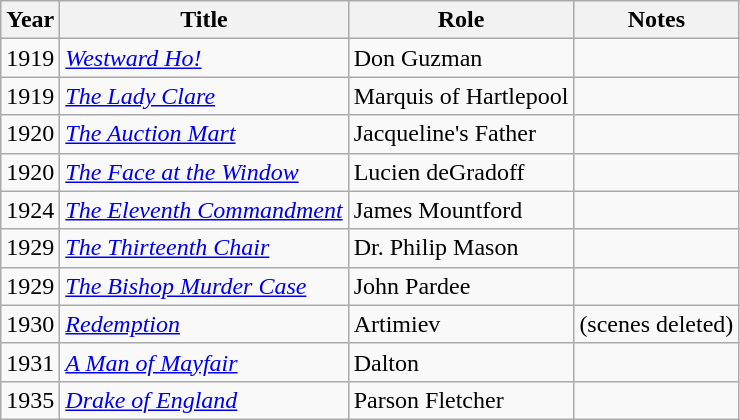<table class="wikitable">
<tr>
<th>Year</th>
<th>Title</th>
<th>Role</th>
<th>Notes</th>
</tr>
<tr>
<td>1919</td>
<td><em><a href='#'>Westward Ho!</a></em></td>
<td>Don Guzman</td>
<td></td>
</tr>
<tr>
<td>1919</td>
<td><em><a href='#'>The Lady Clare</a></em></td>
<td>Marquis of Hartlepool</td>
<td></td>
</tr>
<tr>
<td>1920</td>
<td><em><a href='#'>The Auction Mart</a></em></td>
<td>Jacqueline's Father</td>
<td></td>
</tr>
<tr>
<td>1920</td>
<td><em><a href='#'>The Face at the Window</a></em></td>
<td>Lucien deGradoff</td>
<td></td>
</tr>
<tr>
<td>1924</td>
<td><em><a href='#'>The Eleventh Commandment</a></em></td>
<td>James Mountford</td>
<td></td>
</tr>
<tr>
<td>1929</td>
<td><em><a href='#'>The Thirteenth Chair</a></em></td>
<td>Dr. Philip Mason</td>
<td></td>
</tr>
<tr>
<td>1929</td>
<td><em><a href='#'>The Bishop Murder Case</a></em></td>
<td>John Pardee</td>
<td></td>
</tr>
<tr>
<td>1930</td>
<td><em><a href='#'>Redemption</a></em></td>
<td>Artimiev</td>
<td>(scenes deleted)</td>
</tr>
<tr>
<td>1931</td>
<td><em><a href='#'>A Man of Mayfair</a></em></td>
<td>Dalton</td>
<td></td>
</tr>
<tr>
<td>1935</td>
<td><em><a href='#'>Drake of England</a></em></td>
<td>Parson Fletcher</td>
<td></td>
</tr>
</table>
